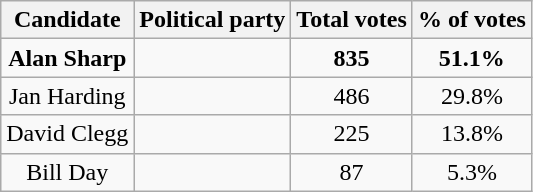<table class="wikitable sortable" style="text-align: center">
<tr>
<th>Candidate</th>
<th>Political party</th>
<th>Total votes</th>
<th>% of votes</th>
</tr>
<tr>
<td><strong>Alan Sharp</strong></td>
<td><strong></strong></td>
<td><strong>835</strong></td>
<td><strong>51.1%</strong></td>
</tr>
<tr>
<td>Jan Harding</td>
<td></td>
<td>486</td>
<td>29.8%</td>
</tr>
<tr>
<td>David Clegg</td>
<td></td>
<td>225</td>
<td>13.8%</td>
</tr>
<tr>
<td>Bill Day</td>
<td></td>
<td>87</td>
<td>5.3%</td>
</tr>
</table>
